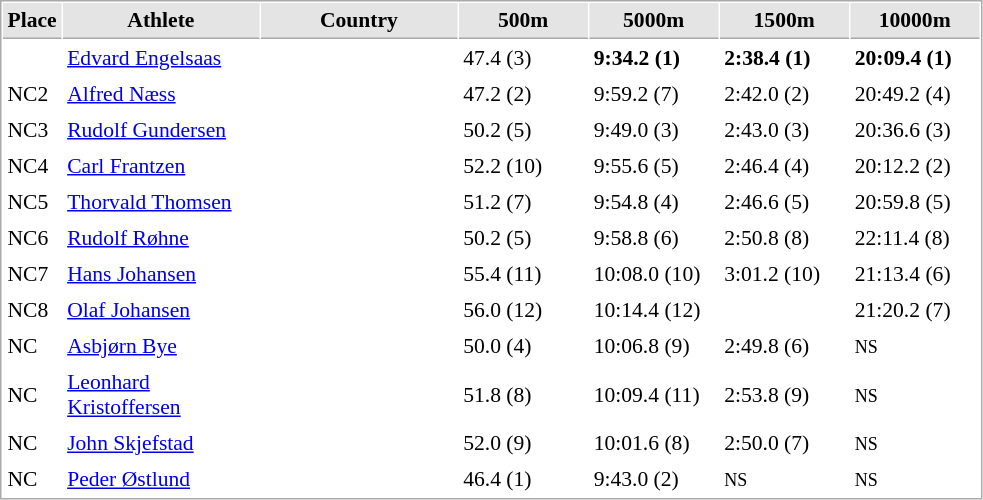<table cellspacing="1" cellpadding="3" style="border:1px solid #AAAAAA;font-size:90%">
<tr bgcolor="#E4E4E4">
<th style="border-bottom:1px solid #AAAAAA" width=15>Place</th>
<th style="border-bottom:1px solid #AAAAAA" width=125>Athlete</th>
<th style="border-bottom:1px solid #AAAAAA" width=125>Country</th>
<th style="border-bottom:1px solid #AAAAAA" width=80>500m</th>
<th style="border-bottom:1px solid #AAAAAA" width=80>5000m</th>
<th style="border-bottom:1px solid #AAAAAA" width=80>1500m</th>
<th style="border-bottom:1px solid #AAAAAA" width=80>10000m</th>
</tr>
<tr>
<td></td>
<td><a href='#'>Edvard Engelsaas</a></td>
<td></td>
<td>47.4 (3)</td>
<td><strong>9:34.2 (1)</strong></td>
<td><strong>2:38.4 (1)</strong></td>
<td><strong>20:09.4 (1)</strong></td>
</tr>
<tr>
<td>NC2</td>
<td><a href='#'>Alfred Næss</a></td>
<td></td>
<td>47.2 (2)</td>
<td>9:59.2 (7)</td>
<td>2:42.0 (2)</td>
<td>20:49.2 (4)</td>
</tr>
<tr>
<td>NC3</td>
<td><a href='#'>Rudolf Gundersen</a></td>
<td></td>
<td>50.2 (5)</td>
<td>9:49.0 (3)</td>
<td>2:43.0 (3)</td>
<td>20:36.6 (3)</td>
</tr>
<tr>
<td>NC4</td>
<td><a href='#'>Carl Frantzen</a></td>
<td></td>
<td>52.2 (10)</td>
<td>9:55.6 (5)</td>
<td>2:46.4 (4)</td>
<td>20:12.2 (2)</td>
</tr>
<tr>
<td>NC5</td>
<td><a href='#'>Thorvald Thomsen</a></td>
<td></td>
<td>51.2 (7)</td>
<td>9:54.8 (4)</td>
<td>2:46.6 (5)</td>
<td>20:59.8 (5)</td>
</tr>
<tr>
<td>NC6</td>
<td><a href='#'>Rudolf Røhne</a></td>
<td></td>
<td>50.2 (5)</td>
<td>9:58.8 (6)</td>
<td>2:50.8 (8)</td>
<td>22:11.4 (8)</td>
</tr>
<tr>
<td>NC7</td>
<td><a href='#'>Hans Johansen</a></td>
<td></td>
<td>55.4 (11)</td>
<td>10:08.0 (10)</td>
<td>3:01.2 (10)</td>
<td>21:13.4 (6)</td>
</tr>
<tr>
<td>NC8</td>
<td><a href='#'>Olaf Johansen</a></td>
<td></td>
<td>56.0 (12)</td>
<td>10:14.4 (12)</td>
<td></td>
<td>21:20.2 (7)</td>
</tr>
<tr>
<td>NC</td>
<td><a href='#'>Asbjørn Bye</a></td>
<td></td>
<td>50.0 (4)</td>
<td>10:06.8 (9)</td>
<td>2:49.8 (6)</td>
<td><small>NS</small></td>
</tr>
<tr>
<td>NC</td>
<td><a href='#'>Leonhard Kristoffersen</a></td>
<td></td>
<td>51.8 (8)</td>
<td>10:09.4 (11)</td>
<td>2:53.8 (9)</td>
<td><small>NS</small></td>
</tr>
<tr>
<td>NC</td>
<td><a href='#'>John Skjefstad</a></td>
<td></td>
<td>52.0 (9)</td>
<td>10:01.6 (8)</td>
<td>2:50.0 (7)</td>
<td><small>NS</small></td>
</tr>
<tr>
<td>NC</td>
<td><a href='#'>Peder Østlund</a></td>
<td></td>
<td>46.4 (1)</td>
<td>9:43.0 (2)</td>
<td><small>NS</small></td>
<td><small>NS</small></td>
</tr>
</table>
